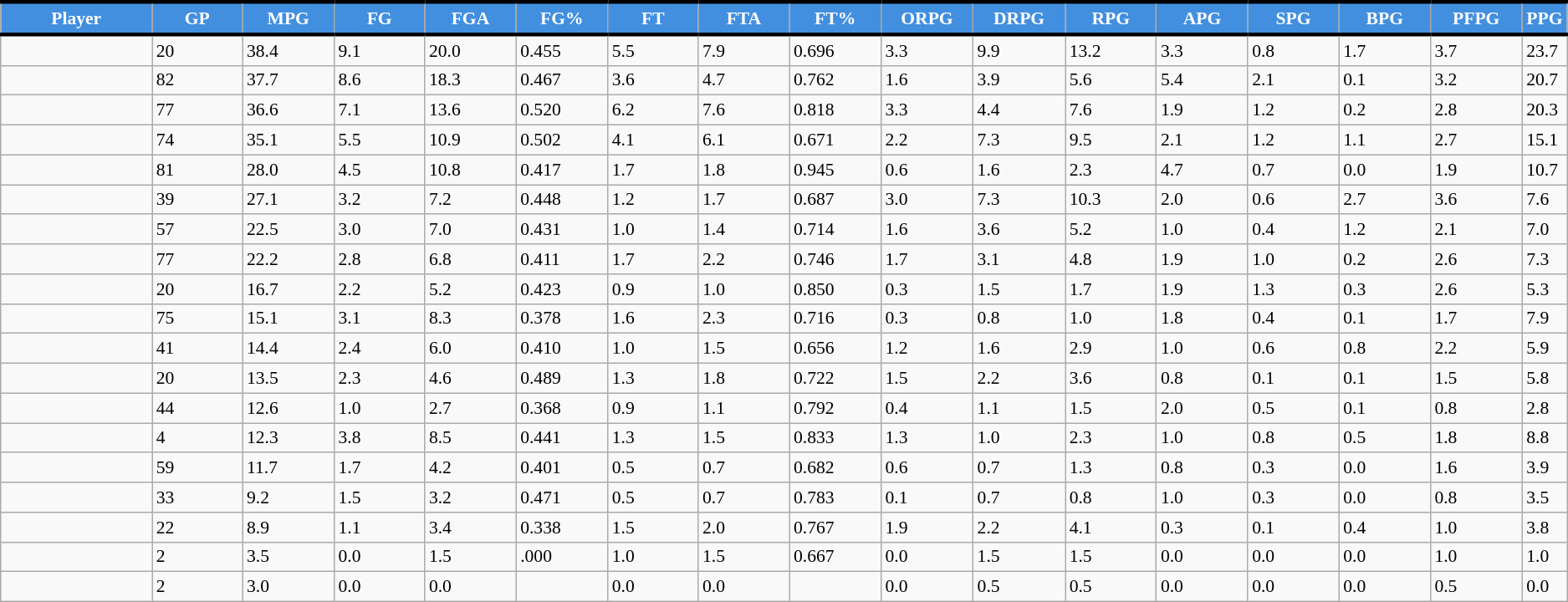<table class="wikitable sortable" style="font-size: 90%">
<tr>
<th style="background: #428FDF; color:#FFFFFF; border-top:#000000 3px solid; border-bottom:#000000 3px solid;"  width="10%">Player</th>
<th style="background: #428FDF; color:#FFFFFF; border-top:#000000 3px solid; border-bottom:#000000 3px solid;" width="6%">GP</th>
<th style="background: #428FDF; color:#FFFFFF; border-top:#000000 3px solid; border-bottom:#000000 3px solid;" width="6%">MPG</th>
<th style="background: #428FDF; color:#FFFFFF; border-top:#000000 3px solid; border-bottom:#000000 3px solid;" width="6%">FG</th>
<th style="background: #428FDF; color:#FFFFFF; border-top:#000000 3px solid; border-bottom:#000000 3px solid;" width="6%">FGA</th>
<th style="background: #428FDF; color:#FFFFFF; border-top:#000000 3px solid; border-bottom:#000000 3px solid;" width="6%">FG%</th>
<th style="background: #428FDF; color:#FFFFFF; border-top:#000000 3px solid; border-bottom:#000000 3px solid;" width="6%">FT</th>
<th style="background: #428FDF; color:#FFFFFF; border-top:#000000 3px solid; border-bottom:#000000 3px solid;" width="6%">FTA</th>
<th style="background: #428FDF; color:#FFFFFF; border-top:#000000 3px solid; border-bottom:#000000 3px solid;" width="6%">FT%</th>
<th style="background: #428FDF; color:#FFFFFF; border-top:#000000 3px solid; border-bottom:#000000 3px solid;" width="6%">ORPG</th>
<th style="background: #428FDF; color:#FFFFFF; border-top:#000000 3px solid; border-bottom:#000000 3px solid;" width="6%">DRPG</th>
<th style="background: #428FDF; color:#FFFFFF; border-top:#000000 3px solid; border-bottom:#000000 3px solid;" width="6%">RPG</th>
<th style="background: #428FDF; color:#FFFFFF; border-top:#000000 3px solid; border-bottom:#000000 3px solid;" width="6%">APG</th>
<th style="background: #428FDF; color:#FFFFFF; border-top:#000000 3px solid; border-bottom:#000000 3px solid;" width="6%">SPG</th>
<th style="background: #428FDF; color:#FFFFFF; border-top:#000000 3px solid; border-bottom:#000000 3px solid;" width="6%">BPG</th>
<th style="background: #428FDF; color:#FFFFFF; border-top:#000000 3px solid; border-bottom:#000000 3px solid;" width="6%">PFPG</th>
<th style="background: #428FDF; color:#FFFFFF; border-top:#000000 3px solid; border-bottom:#000000 3px solid;" width="6%">PPG</th>
</tr>
<tr>
<td></td>
<td>20</td>
<td>38.4</td>
<td>9.1</td>
<td>20.0</td>
<td>0.455</td>
<td>5.5</td>
<td>7.9</td>
<td>0.696</td>
<td>3.3</td>
<td>9.9</td>
<td>13.2</td>
<td>3.3</td>
<td>0.8</td>
<td>1.7</td>
<td>3.7</td>
<td>23.7</td>
</tr>
<tr>
<td></td>
<td>82</td>
<td>37.7</td>
<td>8.6</td>
<td>18.3</td>
<td>0.467</td>
<td>3.6</td>
<td>4.7</td>
<td>0.762</td>
<td>1.6</td>
<td>3.9</td>
<td>5.6</td>
<td>5.4</td>
<td>2.1</td>
<td>0.1</td>
<td>3.2</td>
<td>20.7</td>
</tr>
<tr>
<td></td>
<td>77</td>
<td>36.6</td>
<td>7.1</td>
<td>13.6</td>
<td>0.520</td>
<td>6.2</td>
<td>7.6</td>
<td>0.818</td>
<td>3.3</td>
<td>4.4</td>
<td>7.6</td>
<td>1.9</td>
<td>1.2</td>
<td>0.2</td>
<td>2.8</td>
<td>20.3</td>
</tr>
<tr>
<td></td>
<td>74</td>
<td>35.1</td>
<td>5.5</td>
<td>10.9</td>
<td>0.502</td>
<td>4.1</td>
<td>6.1</td>
<td>0.671</td>
<td>2.2</td>
<td>7.3</td>
<td>9.5</td>
<td>2.1</td>
<td>1.2</td>
<td>1.1</td>
<td>2.7</td>
<td>15.1</td>
</tr>
<tr>
<td></td>
<td>81</td>
<td>28.0</td>
<td>4.5</td>
<td>10.8</td>
<td>0.417</td>
<td>1.7</td>
<td>1.8</td>
<td>0.945</td>
<td>0.6</td>
<td>1.6</td>
<td>2.3</td>
<td>4.7</td>
<td>0.7</td>
<td>0.0</td>
<td>1.9</td>
<td>10.7</td>
</tr>
<tr>
<td></td>
<td>39</td>
<td>27.1</td>
<td>3.2</td>
<td>7.2</td>
<td>0.448</td>
<td>1.2</td>
<td>1.7</td>
<td>0.687</td>
<td>3.0</td>
<td>7.3</td>
<td>10.3</td>
<td>2.0</td>
<td>0.6</td>
<td>2.7</td>
<td>3.6</td>
<td>7.6</td>
</tr>
<tr>
<td></td>
<td>57</td>
<td>22.5</td>
<td>3.0</td>
<td>7.0</td>
<td>0.431</td>
<td>1.0</td>
<td>1.4</td>
<td>0.714</td>
<td>1.6</td>
<td>3.6</td>
<td>5.2</td>
<td>1.0</td>
<td>0.4</td>
<td>1.2</td>
<td>2.1</td>
<td>7.0</td>
</tr>
<tr>
<td></td>
<td>77</td>
<td>22.2</td>
<td>2.8</td>
<td>6.8</td>
<td>0.411</td>
<td>1.7</td>
<td>2.2</td>
<td>0.746</td>
<td>1.7</td>
<td>3.1</td>
<td>4.8</td>
<td>1.9</td>
<td>1.0</td>
<td>0.2</td>
<td>2.6</td>
<td>7.3</td>
</tr>
<tr>
<td></td>
<td>20</td>
<td>16.7</td>
<td>2.2</td>
<td>5.2</td>
<td>0.423</td>
<td>0.9</td>
<td>1.0</td>
<td>0.850</td>
<td>0.3</td>
<td>1.5</td>
<td>1.7</td>
<td>1.9</td>
<td>1.3</td>
<td>0.3</td>
<td>2.6</td>
<td>5.3</td>
</tr>
<tr>
<td></td>
<td>75</td>
<td>15.1</td>
<td>3.1</td>
<td>8.3</td>
<td>0.378</td>
<td>1.6</td>
<td>2.3</td>
<td>0.716</td>
<td>0.3</td>
<td>0.8</td>
<td>1.0</td>
<td>1.8</td>
<td>0.4</td>
<td>0.1</td>
<td>1.7</td>
<td>7.9</td>
</tr>
<tr>
<td></td>
<td>41</td>
<td>14.4</td>
<td>2.4</td>
<td>6.0</td>
<td>0.410</td>
<td>1.0</td>
<td>1.5</td>
<td>0.656</td>
<td>1.2</td>
<td>1.6</td>
<td>2.9</td>
<td>1.0</td>
<td>0.6</td>
<td>0.8</td>
<td>2.2</td>
<td>5.9</td>
</tr>
<tr>
<td></td>
<td>20</td>
<td>13.5</td>
<td>2.3</td>
<td>4.6</td>
<td>0.489</td>
<td>1.3</td>
<td>1.8</td>
<td>0.722</td>
<td>1.5</td>
<td>2.2</td>
<td>3.6</td>
<td>0.8</td>
<td>0.1</td>
<td>0.1</td>
<td>1.5</td>
<td>5.8</td>
</tr>
<tr>
<td></td>
<td>44</td>
<td>12.6</td>
<td>1.0</td>
<td>2.7</td>
<td>0.368</td>
<td>0.9</td>
<td>1.1</td>
<td>0.792</td>
<td>0.4</td>
<td>1.1</td>
<td>1.5</td>
<td>2.0</td>
<td>0.5</td>
<td>0.1</td>
<td>0.8</td>
<td>2.8</td>
</tr>
<tr>
<td></td>
<td>4</td>
<td>12.3</td>
<td>3.8</td>
<td>8.5</td>
<td>0.441</td>
<td>1.3</td>
<td>1.5</td>
<td>0.833</td>
<td>1.3</td>
<td>1.0</td>
<td>2.3</td>
<td>1.0</td>
<td>0.8</td>
<td>0.5</td>
<td>1.8</td>
<td>8.8</td>
</tr>
<tr>
<td></td>
<td>59</td>
<td>11.7</td>
<td>1.7</td>
<td>4.2</td>
<td>0.401</td>
<td>0.5</td>
<td>0.7</td>
<td>0.682</td>
<td>0.6</td>
<td>0.7</td>
<td>1.3</td>
<td>0.8</td>
<td>0.3</td>
<td>0.0</td>
<td>1.6</td>
<td>3.9</td>
</tr>
<tr>
<td></td>
<td>33</td>
<td>9.2</td>
<td>1.5</td>
<td>3.2</td>
<td>0.471</td>
<td>0.5</td>
<td>0.7</td>
<td>0.783</td>
<td>0.1</td>
<td>0.7</td>
<td>0.8</td>
<td>1.0</td>
<td>0.3</td>
<td>0.0</td>
<td>0.8</td>
<td>3.5</td>
</tr>
<tr>
<td></td>
<td>22</td>
<td>8.9</td>
<td>1.1</td>
<td>3.4</td>
<td>0.338</td>
<td>1.5</td>
<td>2.0</td>
<td>0.767</td>
<td>1.9</td>
<td>2.2</td>
<td>4.1</td>
<td>0.3</td>
<td>0.1</td>
<td>0.4</td>
<td>1.0</td>
<td>3.8</td>
</tr>
<tr>
<td></td>
<td>2</td>
<td>3.5</td>
<td>0.0</td>
<td>1.5</td>
<td>.000</td>
<td>1.0</td>
<td>1.5</td>
<td>0.667</td>
<td>0.0</td>
<td>1.5</td>
<td>1.5</td>
<td>0.0</td>
<td>0.0</td>
<td>0.0</td>
<td>1.0</td>
<td>1.0</td>
</tr>
<tr>
<td></td>
<td>2</td>
<td>3.0</td>
<td>0.0</td>
<td>0.0</td>
<td></td>
<td>0.0</td>
<td>0.0</td>
<td></td>
<td>0.0</td>
<td>0.5</td>
<td>0.5</td>
<td>0.0</td>
<td>0.0</td>
<td>0.0</td>
<td>0.5</td>
<td>0.0</td>
</tr>
</table>
